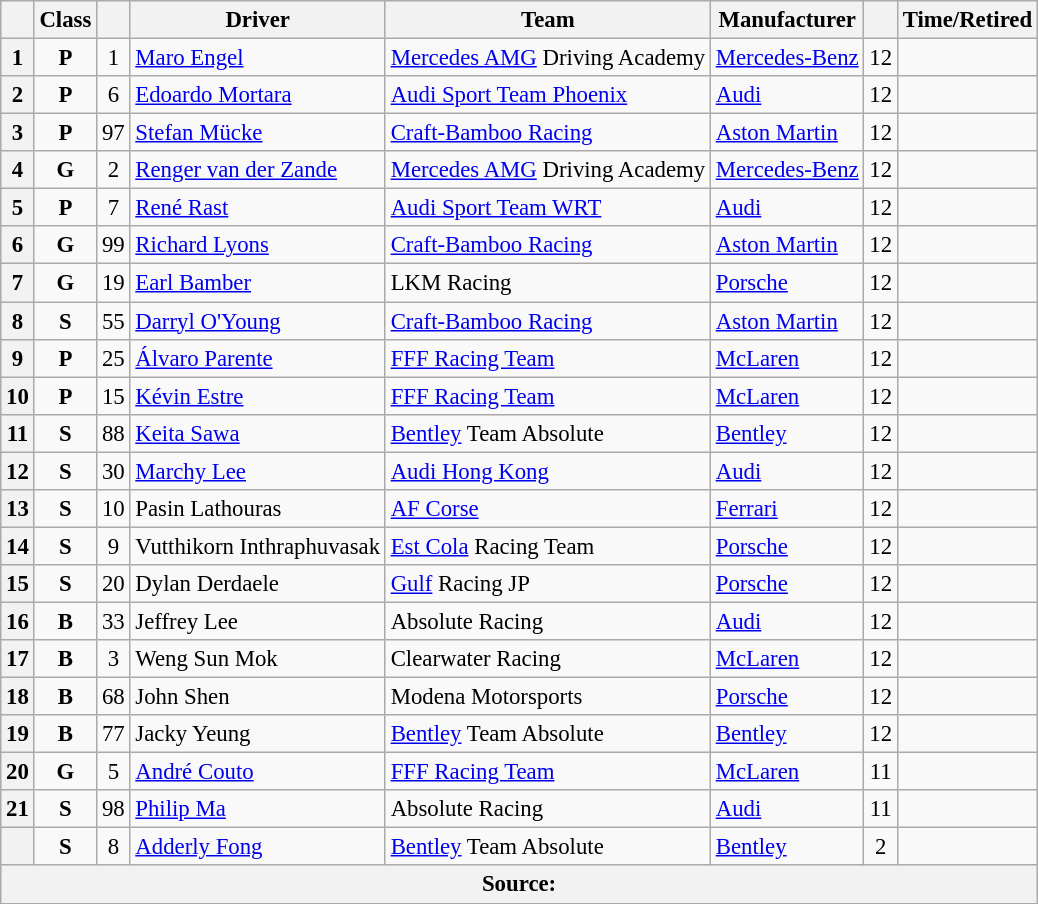<table class="wikitable sortable" style="font-size: 95%;">
<tr>
<th scope="col"></th>
<th scope="col">Class</th>
<th scope="col"></th>
<th scope="col">Driver</th>
<th scope="col">Team</th>
<th scope="col">Manufacturer</th>
<th scope="col"></th>
<th scope="col">Time/Retired</th>
</tr>
<tr>
<th scope="row">1</th>
<td align=center><strong><span>P</span></strong></td>
<td align="center">1</td>
<td data-sort-value="ENG"> <a href='#'>Maro Engel</a></td>
<td data-sort-value="MER"> <a href='#'>Mercedes AMG</a> Driving Academy</td>
<td><a href='#'>Mercedes-Benz</a></td>
<td align=center>12</td>
<td></td>
</tr>
<tr>
<th scope="row">2</th>
<td align=center><strong><span>P</span></strong></td>
<td align="center">6</td>
<td data-sort-value="MOR"> <a href='#'>Edoardo Mortara</a></td>
<td data-sort-value="AUD2"> <a href='#'>Audi Sport Team Phoenix</a></td>
<td><a href='#'>Audi</a></td>
<td align=center>12</td>
<td></td>
</tr>
<tr>
<th scope="row">3</th>
<td align=center><strong><span>P</span></strong></td>
<td align="center">97</td>
<td data-sort-value="MUC"> <a href='#'>Stefan Mücke</a></td>
<td data-sort-value="CRA"> <a href='#'>Craft-Bamboo Racing</a></td>
<td><a href='#'>Aston Martin</a></td>
<td align=center>12</td>
<td></td>
</tr>
<tr>
<th scope="row">4</th>
<td align=center><strong><span>G</span></strong></td>
<td align="center">2</td>
<td data-sort-value="VDZ"> <a href='#'>Renger van der Zande</a></td>
<td data-sort-value="MER"> <a href='#'>Mercedes AMG</a> Driving Academy</td>
<td><a href='#'>Mercedes-Benz</a></td>
<td align=center>12</td>
<td></td>
</tr>
<tr>
<th scope="row">5</th>
<td align=center><strong><span>P</span></strong></td>
<td align="center">7</td>
<td data-sort-value="RAS"> <a href='#'>René Rast</a></td>
<td data-sort-value="AUD3"> <a href='#'>Audi Sport Team WRT</a></td>
<td><a href='#'>Audi</a></td>
<td align=center>12</td>
<td></td>
</tr>
<tr>
<th scope="row">6</th>
<td align=center><strong><span>G</span></strong></td>
<td align="center">99</td>
<td data-sort-value="LYO"> <a href='#'>Richard Lyons</a></td>
<td data-sort-value="CRA"> <a href='#'>Craft-Bamboo Racing</a></td>
<td><a href='#'>Aston Martin</a></td>
<td align=center>12</td>
<td></td>
</tr>
<tr>
<th scope="row">7</th>
<td align=center><strong><span>G</span></strong></td>
<td align="center">19</td>
<td data-sort-value="BAM"> <a href='#'>Earl Bamber</a></td>
<td data-sort-value="LKM"> LKM Racing</td>
<td><a href='#'>Porsche</a></td>
<td align=center>12</td>
<td></td>
</tr>
<tr>
<th scope="row">8</th>
<td align=center><strong><span>S</span></strong></td>
<td align="center">55</td>
<td data-sort-value="OYO"> <a href='#'>Darryl O'Young</a></td>
<td data-sort-value="CRA"> <a href='#'>Craft-Bamboo Racing</a></td>
<td><a href='#'>Aston Martin</a></td>
<td align=center>12</td>
<td></td>
</tr>
<tr>
<th scope="row">9</th>
<td align=center><strong><span>P</span></strong></td>
<td align="center">25</td>
<td data-sort-value="PAR"> <a href='#'>Álvaro Parente</a></td>
<td data-sort-value="FFF"> <a href='#'>FFF Racing Team</a></td>
<td><a href='#'>McLaren</a></td>
<td align=center>12</td>
<td></td>
</tr>
<tr>
<th scope="row">10</th>
<td align=center><strong><span>P</span></strong></td>
<td align="center">15</td>
<td data-sort-value="EST"> <a href='#'>Kévin Estre</a></td>
<td data-sort-value="FFF"> <a href='#'>FFF Racing Team</a></td>
<td><a href='#'>McLaren</a></td>
<td align=center>12</td>
<td></td>
</tr>
<tr>
<th scope="row">11</th>
<td align=center><strong><span>S</span></strong></td>
<td align="center">88</td>
<td data-sort-value="SAW"> <a href='#'>Keita Sawa</a></td>
<td data-sort-value="BEN"> <a href='#'>Bentley</a> Team Absolute</td>
<td><a href='#'>Bentley</a></td>
<td align=center>12</td>
<td></td>
</tr>
<tr>
<th scope="row">12</th>
<td align=center><strong><span>S</span></strong></td>
<td align="center">30</td>
<td data-sort-value="LEE2"> <a href='#'>Marchy Lee</a></td>
<td data-sort-value="AUD1"> <a href='#'>Audi Hong Kong</a></td>
<td><a href='#'>Audi</a></td>
<td align=center>12</td>
<td></td>
</tr>
<tr>
<th scope="row">13</th>
<td align=center><strong><span>S</span></strong></td>
<td align="center">10</td>
<td data-sort-value="LAT"> Pasin Lathouras</td>
<td data-sort-value="AFC"> <a href='#'>AF Corse</a></td>
<td><a href='#'>Ferrari</a></td>
<td align=center>12</td>
<td></td>
</tr>
<tr>
<th scope="row">14</th>
<td align=center><strong><span>S</span></strong></td>
<td align="center">9</td>
<td data-sort-value="INT"> Vutthikorn Inthraphuvasak</td>
<td data-sort-value="EST"> <a href='#'>Est Cola</a> Racing Team</td>
<td><a href='#'>Porsche</a></td>
<td align=center>12</td>
<td></td>
</tr>
<tr>
<th scope="row">15</th>
<td align=center><strong><span>S</span></strong></td>
<td align="center">20</td>
<td data-sort-value="DER"> Dylan Derdaele</td>
<td data-sort-value="GUL"> <a href='#'>Gulf</a> Racing JP</td>
<td><a href='#'>Porsche</a></td>
<td align=center>12</td>
<td></td>
</tr>
<tr>
<th scope="row">16</th>
<td align=center><strong><span>B</span></strong></td>
<td align="center">33</td>
<td data-sort-value="LEE1"> Jeffrey Lee</td>
<td data-sort-value="ABS"> Absolute Racing</td>
<td><a href='#'>Audi</a></td>
<td align=center>12</td>
<td></td>
</tr>
<tr>
<th scope="row">17</th>
<td align=center><strong><span>B</span></strong></td>
<td align="center">3</td>
<td data-sort-value="SUN"> Weng Sun Mok</td>
<td data-sort-value="CLE"> Clearwater Racing</td>
<td><a href='#'>McLaren</a></td>
<td align=center>12</td>
<td></td>
</tr>
<tr>
<th scope="row">18</th>
<td align=center><strong><span>B</span></strong></td>
<td align="center">68</td>
<td data-sort-value="SHE"> John Shen</td>
<td data-sort-value="MOD"> Modena Motorsports</td>
<td><a href='#'>Porsche</a></td>
<td align=center>12</td>
<td></td>
</tr>
<tr>
<th scope="row">19</th>
<td align=center><strong><span>B</span></strong></td>
<td align="center">77</td>
<td data-sort-value="YEU"> Jacky Yeung</td>
<td data-sort-value="BEN"> <a href='#'>Bentley</a> Team Absolute</td>
<td><a href='#'>Bentley</a></td>
<td align=center>12</td>
<td></td>
</tr>
<tr>
<th scope="row">20</th>
<td align=center><strong><span>G</span></strong></td>
<td align="center">5</td>
<td data-sort-value="COU"> <a href='#'>André Couto</a></td>
<td data-sort-value="FFF"> <a href='#'>FFF Racing Team</a></td>
<td><a href='#'>McLaren</a></td>
<td align=center>11</td>
<td></td>
</tr>
<tr>
<th scope="row">21</th>
<td align=center><strong><span>S</span></strong></td>
<td align="center">98</td>
<td data-sort-value="MA"> <a href='#'>Philip Ma</a></td>
<td data-sort-value="ABS"> Absolute Racing</td>
<td><a href='#'>Audi</a></td>
<td align=center>11</td>
<td></td>
</tr>
<tr>
<th scope="row" data-sort-value="22"></th>
<td align=center><strong><span>S</span></strong></td>
<td align="center">8</td>
<td data-sort-value="FON"> <a href='#'>Adderly Fong</a></td>
<td data-sort-value="BEN"> <a href='#'>Bentley</a> Team Absolute</td>
<td><a href='#'>Bentley</a></td>
<td align=center>2</td>
<td></td>
</tr>
<tr>
<th colspan=8>Source:</th>
</tr>
</table>
